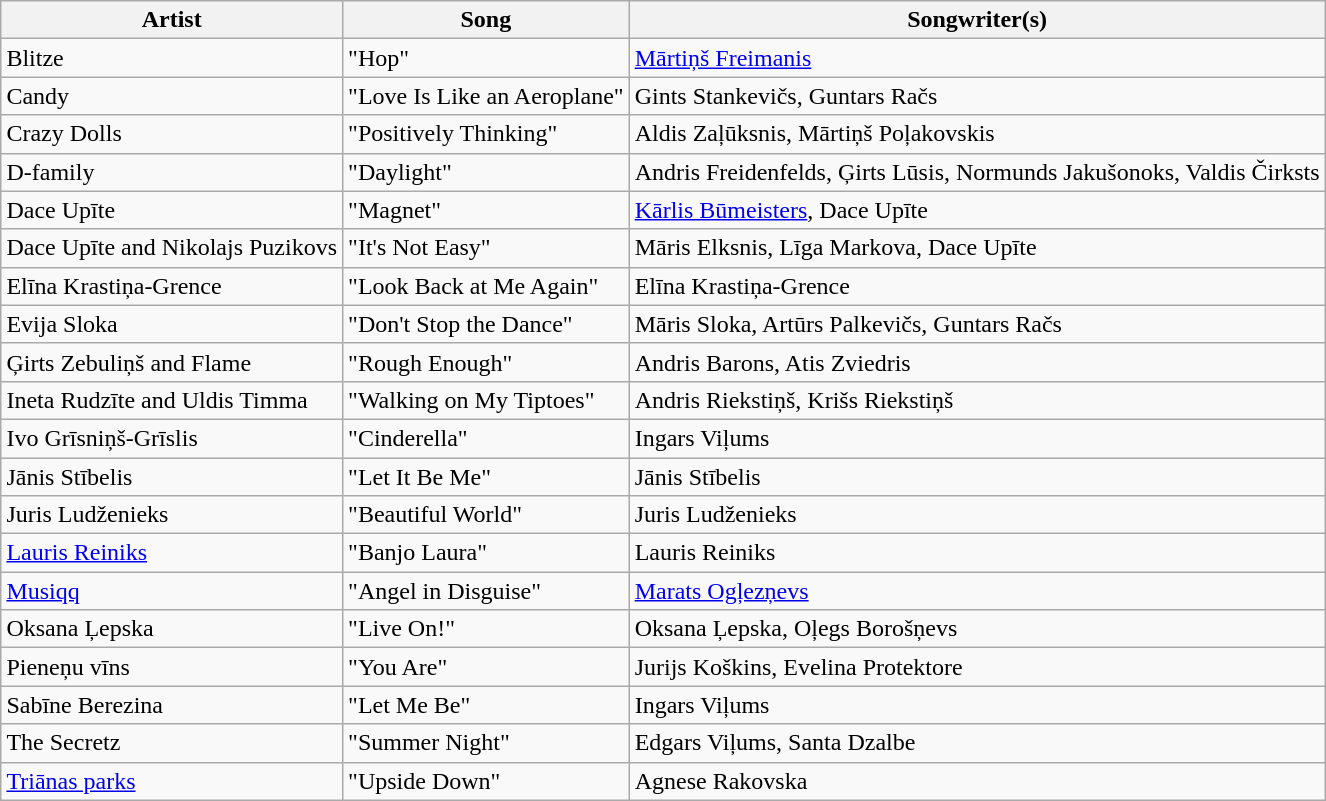<table class="sortable wikitable" style="margin: 1em auto 1em auto">
<tr>
<th>Artist</th>
<th>Song</th>
<th>Songwriter(s)</th>
</tr>
<tr>
<td>Blitze</td>
<td>"Hop"</td>
<td><a href='#'>Mārtiņš Freimanis</a></td>
</tr>
<tr>
<td>Candy</td>
<td>"Love Is Like an Aeroplane"</td>
<td>Gints Stankevičs, Guntars Račs</td>
</tr>
<tr>
<td>Crazy Dolls</td>
<td>"Positively Thinking"</td>
<td>Aldis Zaļūksnis, Mārtiņš Poļakovskis</td>
</tr>
<tr>
<td>D-family</td>
<td>"Daylight"</td>
<td>Andris Freidenfelds, Ģirts Lūsis, Normunds Jakušonoks, Valdis Čirksts</td>
</tr>
<tr>
<td>Dace Upīte</td>
<td>"Magnet"</td>
<td><a href='#'>Kārlis Būmeisters</a>, Dace Upīte</td>
</tr>
<tr>
<td>Dace Upīte and Nikolajs Puzikovs</td>
<td>"It's Not Easy"</td>
<td>Māris Elksnis, Līga Markova, Dace Upīte</td>
</tr>
<tr>
<td>Elīna Krastiņa-Grence</td>
<td>"Look Back at Me Again"</td>
<td>Elīna Krastiņa-Grence</td>
</tr>
<tr>
<td>Evija Sloka</td>
<td>"Don't Stop the Dance"</td>
<td>Māris Sloka, Artūrs Palkevičs, Guntars Račs</td>
</tr>
<tr>
<td>Ģirts Zebuliņš and Flame</td>
<td>"Rough Enough"</td>
<td>Andris Barons, Atis Zviedris</td>
</tr>
<tr>
<td>Ineta Rudzīte and Uldis Timma</td>
<td>"Walking on My Tiptoes"</td>
<td>Andris Riekstiņš, Krišs Riekstiņš</td>
</tr>
<tr>
<td>Ivo Grīsniņš-Grīslis</td>
<td>"Cinderella"</td>
<td>Ingars Viļums</td>
</tr>
<tr>
<td>Jānis Stībelis</td>
<td>"Let It Be Me"</td>
<td>Jānis Stībelis</td>
</tr>
<tr>
<td>Juris Ludženieks</td>
<td>"Beautiful World"</td>
<td>Juris Ludženieks</td>
</tr>
<tr>
<td><a href='#'>Lauris Reiniks</a></td>
<td>"Banjo Laura"</td>
<td>Lauris Reiniks</td>
</tr>
<tr>
<td><a href='#'>Musiqq</a></td>
<td>"Angel in Disguise"</td>
<td><a href='#'>Marats Ogļezņevs</a></td>
</tr>
<tr>
<td>Oksana Ļepska</td>
<td>"Live On!"</td>
<td>Oksana Ļepska, Oļegs Borošņevs</td>
</tr>
<tr>
<td>Pieneņu vīns</td>
<td>"You Are"</td>
<td>Jurijs Koškins, Evelina Protektore</td>
</tr>
<tr>
<td>Sabīne Berezina</td>
<td>"Let Me Be"</td>
<td>Ingars Viļums</td>
</tr>
<tr>
<td data-sort-value="Secretz, The">The Secretz</td>
<td>"Summer Night"</td>
<td>Edgars Viļums, Santa Dzalbe</td>
</tr>
<tr>
<td><a href='#'>Triānas parks</a></td>
<td>"Upside Down"</td>
<td>Agnese Rakovska</td>
</tr>
</table>
